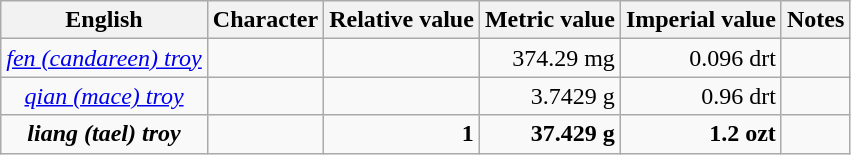<table class="wikitable">
<tr>
<th>English</th>
<th>Character</th>
<th>Relative value</th>
<th>Metric value</th>
<th>Imperial value</th>
<th>Notes</th>
</tr>
<tr>
<td align=center><em><a href='#'>fen (candareen) troy</a></em></td>
<td align=right></td>
<td align=right></td>
<td align=right>374.29 mg</td>
<td align=right>0.096 drt</td>
<td align=left></td>
</tr>
<tr>
<td align=center><em><a href='#'>qian (mace) troy</a></em></td>
<td align=right></td>
<td align=right></td>
<td align=right>3.7429 g</td>
<td align=right>0.96 drt</td>
<td align=left></td>
</tr>
<tr>
<td align=center><strong><em>liang (tael) troy</em></strong></td>
<td align=right><strong></strong></td>
<td align=right><strong>1</strong></td>
<td align=right><strong>37.429 g</strong></td>
<td align=right><strong>1.2 ozt</strong></td>
<td align=left></td>
</tr>
</table>
